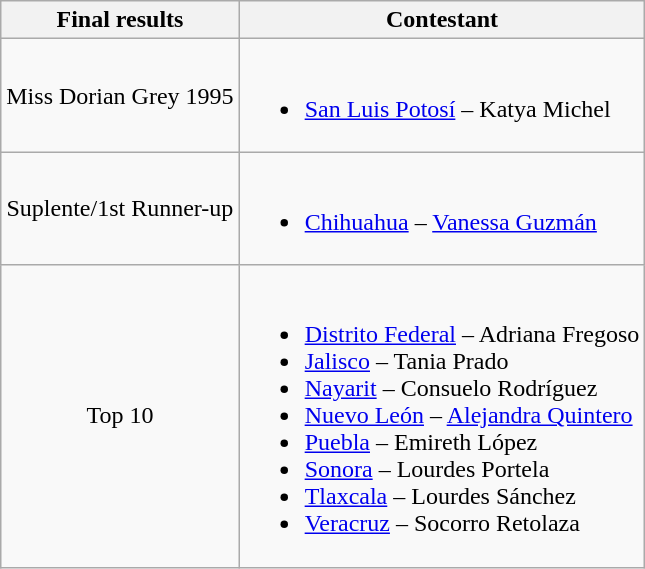<table class="wikitable">
<tr>
<th>Final results</th>
<th>Contestant</th>
</tr>
<tr>
<td align="center">Miss Dorian Grey 1995</td>
<td><br><ul><li> <a href='#'>San Luis Potosí</a> – Katya Michel</li></ul></td>
</tr>
<tr>
<td align="center">Suplente/1st Runner-up</td>
<td><br><ul><li> <a href='#'>Chihuahua</a> – <a href='#'>Vanessa Guzmán</a></li></ul></td>
</tr>
<tr>
<td align="center">Top 10</td>
<td><br><ul><li> <a href='#'>Distrito Federal</a> – Adriana Fregoso</li><li> <a href='#'>Jalisco</a> – Tania Prado</li><li> <a href='#'>Nayarit</a> – Consuelo Rodríguez</li><li> <a href='#'>Nuevo León</a> – <a href='#'>Alejandra Quintero</a></li><li> <a href='#'>Puebla</a> – Emireth López</li><li> <a href='#'>Sonora</a> – Lourdes Portela</li><li> <a href='#'>Tlaxcala</a> – Lourdes Sánchez</li><li> <a href='#'>Veracruz</a> – Socorro Retolaza</li></ul></td>
</tr>
</table>
